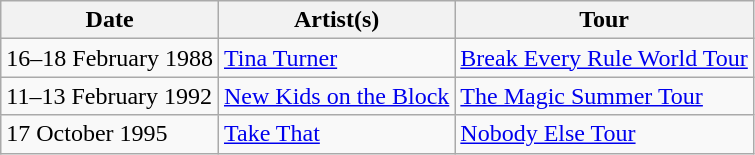<table class="wikitable">
<tr>
<th>Date</th>
<th>Artist(s)</th>
<th>Tour</th>
</tr>
<tr>
<td>16–18 February 1988</td>
<td><a href='#'>Tina Turner</a></td>
<td><a href='#'>Break Every Rule World Tour</a></td>
</tr>
<tr>
<td>11–13 February 1992</td>
<td><a href='#'>New Kids on the Block</a></td>
<td><a href='#'>The Magic Summer Tour</a></td>
</tr>
<tr>
<td>17 October 1995</td>
<td><a href='#'>Take That</a></td>
<td><a href='#'>Nobody Else Tour</a></td>
</tr>
</table>
